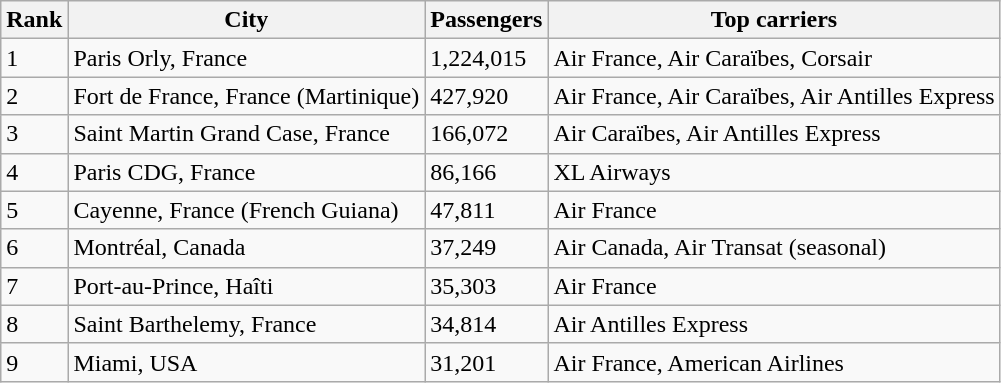<table class="wikitable">
<tr>
<th>Rank</th>
<th>City</th>
<th>Passengers</th>
<th>Top carriers</th>
</tr>
<tr>
<td>1</td>
<td>Paris Orly, France</td>
<td>1,224,015</td>
<td>Air France, Air Caraïbes, Corsair</td>
</tr>
<tr>
<td>2</td>
<td>Fort de France, France (Martinique)</td>
<td>427,920</td>
<td>Air France, Air Caraïbes, Air Antilles Express</td>
</tr>
<tr>
<td>3</td>
<td>Saint Martin Grand Case, France</td>
<td>166,072</td>
<td>Air Caraïbes, Air Antilles Express</td>
</tr>
<tr>
<td>4</td>
<td>Paris CDG, France</td>
<td>86,166</td>
<td>XL Airways</td>
</tr>
<tr>
<td>5</td>
<td>Cayenne, France (French Guiana)</td>
<td>47,811</td>
<td>Air France</td>
</tr>
<tr>
<td>6</td>
<td>Montréal, Canada</td>
<td>37,249</td>
<td>Air Canada, Air Transat (seasonal)</td>
</tr>
<tr>
<td>7</td>
<td>Port-au-Prince, Haîti</td>
<td>35,303</td>
<td>Air France</td>
</tr>
<tr>
<td>8</td>
<td>Saint Barthelemy, France</td>
<td>34,814</td>
<td>Air Antilles Express</td>
</tr>
<tr>
<td>9</td>
<td>Miami, USA</td>
<td>31,201</td>
<td>Air France, American Airlines</td>
</tr>
</table>
